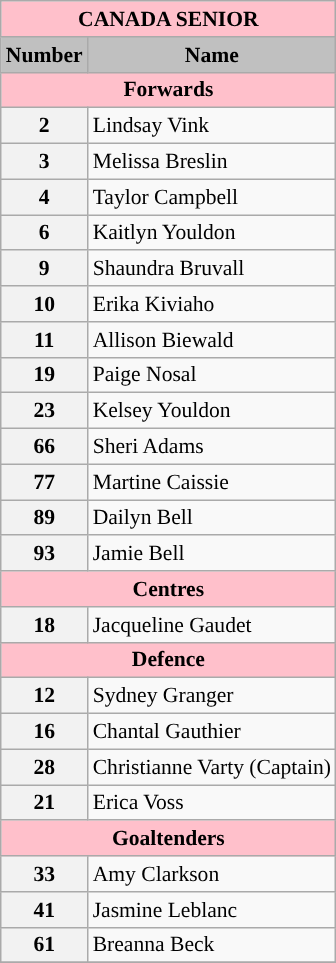<table class="wikitable" style="text-align:left; font-size:90%;">
<tr>
<th style=background:pink colspan=2>CANADA SENIOR</th>
</tr>
<tr>
<th width=10 style="background:silver;">Number</th>
<th style="background:silver;">Name</th>
</tr>
<tr>
<th style=background:pink colspan=2>Forwards</th>
</tr>
<tr>
<th>2</th>
<td>Lindsay Vink</td>
</tr>
<tr>
<th>3</th>
<td>Melissa Breslin</td>
</tr>
<tr>
<th>4</th>
<td>Taylor Campbell</td>
</tr>
<tr>
<th>6</th>
<td>Kaitlyn Youldon</td>
</tr>
<tr>
<th>9</th>
<td>Shaundra Bruvall</td>
</tr>
<tr>
<th>10</th>
<td>Erika Kiviaho</td>
</tr>
<tr>
<th>11</th>
<td>Allison Biewald</td>
</tr>
<tr>
<th>19</th>
<td>Paige Nosal</td>
</tr>
<tr>
<th>23</th>
<td>Kelsey Youldon</td>
</tr>
<tr>
<th>66</th>
<td>Sheri Adams</td>
</tr>
<tr>
<th>77</th>
<td>Martine Caissie</td>
</tr>
<tr>
<th>89</th>
<td>Dailyn Bell</td>
</tr>
<tr>
<th>93</th>
<td>Jamie Bell</td>
</tr>
<tr>
<th style=background:pink colspan=2>Centres</th>
</tr>
<tr>
<th>18</th>
<td>Jacqueline Gaudet</td>
</tr>
<tr>
<th style=background:pink colspan=2>Defence</th>
</tr>
<tr>
<th>12</th>
<td>Sydney Granger</td>
</tr>
<tr>
<th>16</th>
<td>Chantal Gauthier</td>
</tr>
<tr>
<th>28</th>
<td>Christianne Varty (Captain)</td>
</tr>
<tr>
<th>21</th>
<td>Erica Voss</td>
</tr>
<tr>
<th style=background:pink colspan=2>Goaltenders</th>
</tr>
<tr>
<th>33</th>
<td>Amy Clarkson</td>
</tr>
<tr>
<th>41</th>
<td>Jasmine Leblanc</td>
</tr>
<tr>
<th>61</th>
<td>Breanna Beck</td>
</tr>
<tr>
</tr>
</table>
